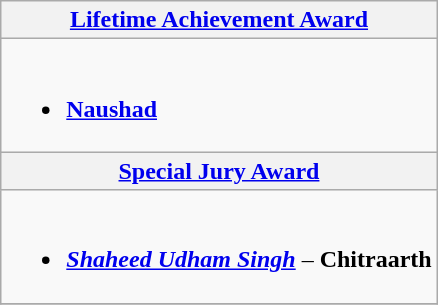<table class="wikitable">
<tr>
<th colspan="2"><a href='#'>Lifetime Achievement Award</a></th>
</tr>
<tr>
<td colspan="2"><br><ul><li><strong><a href='#'>Naushad</a></strong></li></ul></td>
</tr>
<tr>
<th colspan="2"><a href='#'>Special Jury Award</a></th>
</tr>
<tr>
<td colspan="2"><br><ul><li><strong><em><a href='#'>Shaheed Udham Singh</a></em></strong> – <strong>Chitraarth</strong></li></ul></td>
</tr>
<tr>
</tr>
</table>
